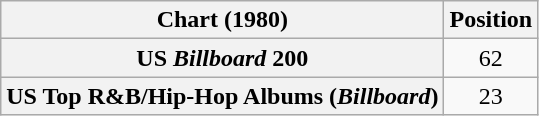<table class="wikitable sortable plainrowheaders" style="text-align:center">
<tr>
<th scope="col">Chart (1980)</th>
<th scope="col">Position</th>
</tr>
<tr>
<th scope="row">US <em>Billboard</em> 200</th>
<td>62</td>
</tr>
<tr>
<th scope="row">US Top R&B/Hip-Hop Albums (<em>Billboard</em>)</th>
<td>23</td>
</tr>
</table>
